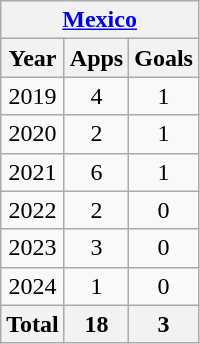<table class="wikitable" style="text-align:center">
<tr>
<th colspan=3><a href='#'>Mexico</a></th>
</tr>
<tr>
<th>Year</th>
<th>Apps</th>
<th>Goals</th>
</tr>
<tr>
<td>2019</td>
<td>4</td>
<td>1</td>
</tr>
<tr>
<td>2020</td>
<td>2</td>
<td>1</td>
</tr>
<tr>
<td>2021</td>
<td>6</td>
<td>1</td>
</tr>
<tr>
<td>2022</td>
<td>2</td>
<td>0</td>
</tr>
<tr>
<td>2023</td>
<td>3</td>
<td>0</td>
</tr>
<tr>
<td>2024</td>
<td>1</td>
<td>0</td>
</tr>
<tr>
<th>Total</th>
<th>18</th>
<th>3</th>
</tr>
</table>
